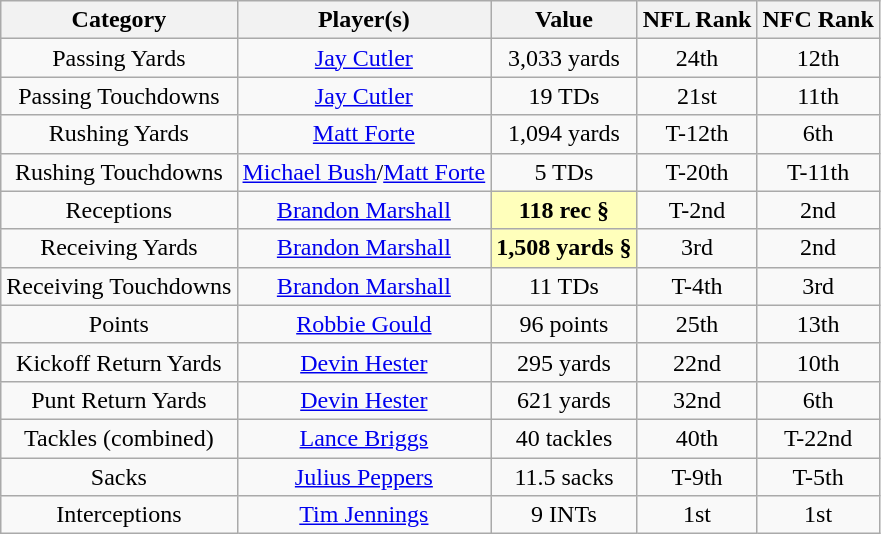<table class="wikitable sortable">
<tr>
<th>Category</th>
<th>Player(s)</th>
<th>Value</th>
<th>NFL Rank</th>
<th>NFC Rank</th>
</tr>
<tr style="background:#ffddoo; text-align:center;">
<td>Passing Yards</td>
<td><a href='#'>Jay Cutler</a></td>
<td>3,033 yards</td>
<td>24th</td>
<td>12th</td>
</tr>
<tr style="background:#ffddoo; text-align:center;">
<td>Passing Touchdowns</td>
<td><a href='#'>Jay Cutler</a></td>
<td>19  TDs</td>
<td>21st</td>
<td>11th</td>
</tr>
<tr style="background:#ffddoo; text-align:center;">
<td>Rushing Yards</td>
<td><a href='#'>Matt Forte</a></td>
<td>1,094 yards</td>
<td>T-12th</td>
<td>6th</td>
</tr>
<tr style="background:#ffddoo; text-align:center;">
<td>Rushing Touchdowns</td>
<td><a href='#'>Michael Bush</a>/<a href='#'>Matt Forte</a></td>
<td>5 TDs</td>
<td>T-20th</td>
<td>T-11th</td>
</tr>
<tr style="background:#ffddoo; text-align:center;">
<td>Receptions</td>
<td><a href='#'>Brandon Marshall</a></td>
<td style="background:#ffb;"><strong>118 rec §</strong></td>
<td>T-2nd</td>
<td>2nd</td>
</tr>
<tr style="background:#ffddoo; text-align:center;">
<td>Receiving Yards</td>
<td><a href='#'>Brandon Marshall</a></td>
<td style="background:#ffb;"><strong>1,508 yards §</strong></td>
<td>3rd</td>
<td>2nd</td>
</tr>
<tr style="background:#ffddoo; text-align:center;">
<td>Receiving Touchdowns</td>
<td><a href='#'>Brandon Marshall</a></td>
<td>11 TDs</td>
<td>T-4th</td>
<td>3rd</td>
</tr>
<tr style="background:#ffddoo; text-align:center;">
<td>Points</td>
<td><a href='#'>Robbie Gould</a></td>
<td>96 points</td>
<td>25th</td>
<td>13th</td>
</tr>
<tr style="background:#ffddoo; text-align:center;">
<td>Kickoff Return Yards</td>
<td><a href='#'>Devin Hester</a></td>
<td>295 yards</td>
<td>22nd</td>
<td>10th</td>
</tr>
<tr style="background:#ffddoo; text-align:center;">
<td>Punt Return Yards</td>
<td><a href='#'>Devin Hester</a></td>
<td>621 yards</td>
<td>32nd</td>
<td>6th</td>
</tr>
<tr style="background:#ffddoo; text-align:center;">
<td>Tackles (combined)</td>
<td><a href='#'>Lance Briggs</a></td>
<td>40 tackles</td>
<td>40th</td>
<td>T-22nd</td>
</tr>
<tr style="background:#ffddoo; text-align:center;">
<td>Sacks</td>
<td><a href='#'>Julius Peppers</a></td>
<td>11.5 sacks</td>
<td>T-9th</td>
<td>T-5th</td>
</tr>
<tr style="background:#ffddoo; text-align:center;">
<td>Interceptions</td>
<td><a href='#'>Tim Jennings</a></td>
<td>9 INTs</td>
<td>1st</td>
<td>1st</td>
</tr>
</table>
